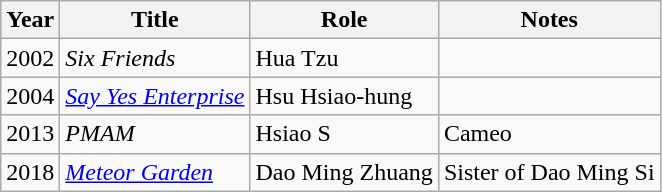<table class="wikitable sortable">
<tr>
<th>Year</th>
<th>Title</th>
<th>Role</th>
<th class="unsortable">Notes</th>
</tr>
<tr>
<td>2002</td>
<td><em>Six Friends</em></td>
<td>Hua Tzu</td>
<td></td>
</tr>
<tr>
<td>2004</td>
<td><em><a href='#'>Say Yes Enterprise</a></em></td>
<td>Hsu Hsiao-hung</td>
<td></td>
</tr>
<tr>
<td>2013</td>
<td><em>PMAM</em></td>
<td>Hsiao S</td>
<td>Cameo</td>
</tr>
<tr>
<td>2018</td>
<td><em><a href='#'>Meteor Garden</a></em></td>
<td>Dao Ming Zhuang</td>
<td>Sister of Dao Ming Si</td>
</tr>
</table>
